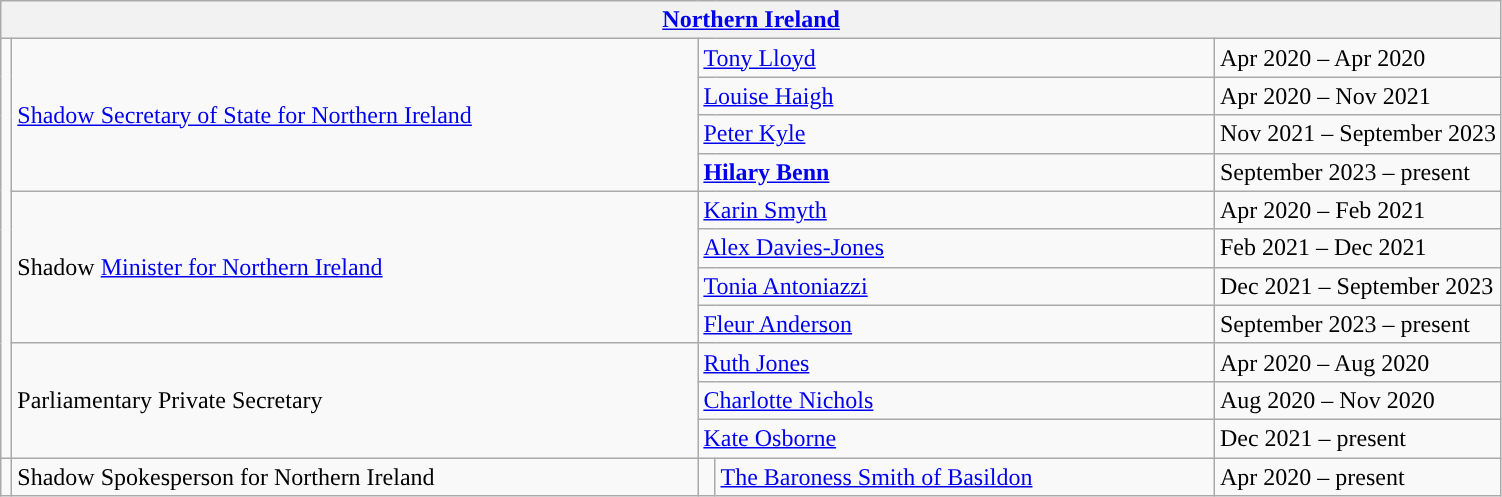<table class="wikitable">
<tr>
<th colspan="5"><a href='#'>Northern Ireland</a></th>
</tr>
<tr>
<td rowspan="11" style="background: "></td>
<td rowspan="4" style="width: 450px;"><a href='#'>Shadow Secretary of State for Northern Ireland</a></td>
<td colspan="2" style="width: 337px;"><a href='#'>Tony Lloyd</a></td>
<td>Apr 2020 – Apr 2020</td>
</tr>
<tr>
<td colspan="2"><a href='#'>Louise Haigh</a></td>
<td>Apr 2020 – Nov 2021</td>
</tr>
<tr>
<td colspan="2"><a href='#'>Peter Kyle</a></td>
<td>Nov 2021 – September 2023</td>
</tr>
<tr>
<td colspan="2"><strong><a href='#'>Hilary Benn</a></strong></td>
<td>September 2023 – present</td>
</tr>
<tr>
<td rowspan="4">Shadow <a href='#'>Minister for Northern Ireland</a></td>
<td colspan="2"><a href='#'>Karin Smyth</a></td>
<td>Apr 2020 – Feb 2021</td>
</tr>
<tr>
<td colspan="2"><a href='#'>Alex Davies-Jones</a></td>
<td>Feb 2021 – Dec 2021</td>
</tr>
<tr>
<td colspan="2"><a href='#'>Tonia Antoniazzi</a></td>
<td>Dec 2021 – September 2023</td>
</tr>
<tr>
<td colspan="2"><a href='#'>Fleur Anderson</a></td>
<td>September 2023 – present</td>
</tr>
<tr>
<td rowspan="3">Parliamentary Private Secretary</td>
<td colspan="2"><a href='#'>Ruth Jones</a></td>
<td>Apr 2020 – Aug 2020</td>
</tr>
<tr>
<td colspan="2"><a href='#'>Charlotte Nichols</a></td>
<td>Aug 2020 – Nov 2020</td>
</tr>
<tr>
<td colspan="2"><a href='#'>Kate Osborne</a></td>
<td>Dec 2021 – present</td>
</tr>
<tr>
<td style="background: "></td>
<td>Shadow Spokesperson for Northern Ireland</td>
<td style="background: "></td>
<td><a href='#'>The Baroness Smith of Basildon</a></td>
<td>Apr 2020 – present</td>
</tr>
</table>
